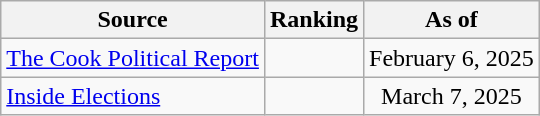<table class="wikitable" style="text-align:center">
<tr>
<th>Source</th>
<th>Ranking</th>
<th>As of</th>
</tr>
<tr>
<td align=left><a href='#'>The Cook Political Report</a></td>
<td></td>
<td>February 6, 2025</td>
</tr>
<tr>
<td align=left><a href='#'>Inside Elections</a></td>
<td></td>
<td>March 7, 2025</td>
</tr>
</table>
